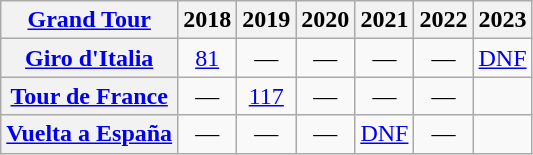<table class="wikitable plainrowheaders">
<tr>
<th scope="col"><a href='#'>Grand Tour</a></th>
<th scope="col">2018</th>
<th scope="col">2019</th>
<th scope="col">2020</th>
<th scope="col">2021</th>
<th scope="col">2022</th>
<th scope="col">2023</th>
</tr>
<tr style="text-align:center;">
<th scope="row"> <a href='#'>Giro d'Italia</a></th>
<td><a href='#'>81</a></td>
<td>—</td>
<td>—</td>
<td>—</td>
<td>—</td>
<td><a href='#'>DNF</a></td>
</tr>
<tr style="text-align:center;">
<th scope="row"> <a href='#'>Tour de France</a></th>
<td>—</td>
<td><a href='#'>117</a></td>
<td>—</td>
<td>—</td>
<td>—</td>
<td></td>
</tr>
<tr style="text-align:center;">
<th scope="row"> <a href='#'>Vuelta a España</a></th>
<td>—</td>
<td>—</td>
<td>—</td>
<td><a href='#'>DNF</a></td>
<td>—</td>
<td></td>
</tr>
</table>
